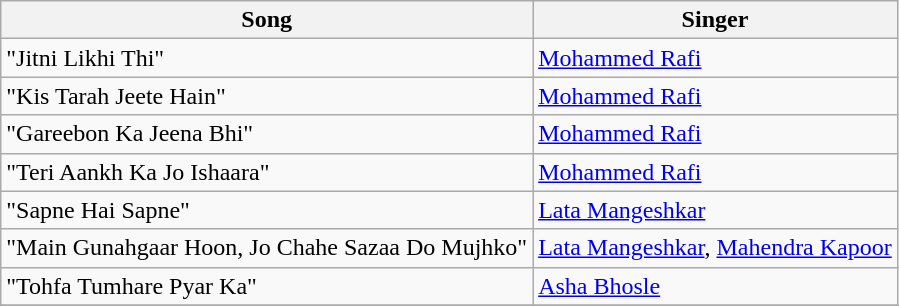<table class="wikitable">
<tr>
<th>Song</th>
<th>Singer</th>
</tr>
<tr>
<td>"Jitni Likhi Thi"</td>
<td><a href='#'>Mohammed Rafi</a></td>
</tr>
<tr>
<td>"Kis Tarah Jeete Hain"</td>
<td><a href='#'>Mohammed Rafi</a></td>
</tr>
<tr>
<td>"Gareebon Ka Jeena Bhi"</td>
<td><a href='#'>Mohammed Rafi</a></td>
</tr>
<tr>
<td>"Teri Aankh Ka Jo Ishaara"</td>
<td><a href='#'>Mohammed Rafi</a></td>
</tr>
<tr>
<td>"Sapne Hai Sapne"</td>
<td><a href='#'>Lata Mangeshkar</a></td>
</tr>
<tr>
<td>"Main Gunahgaar Hoon, Jo Chahe Sazaa Do Mujhko"</td>
<td><a href='#'>Lata Mangeshkar</a>, <a href='#'>Mahendra Kapoor</a></td>
</tr>
<tr>
<td>"Tohfa Tumhare Pyar Ka"</td>
<td><a href='#'>Asha Bhosle</a></td>
</tr>
<tr>
</tr>
</table>
